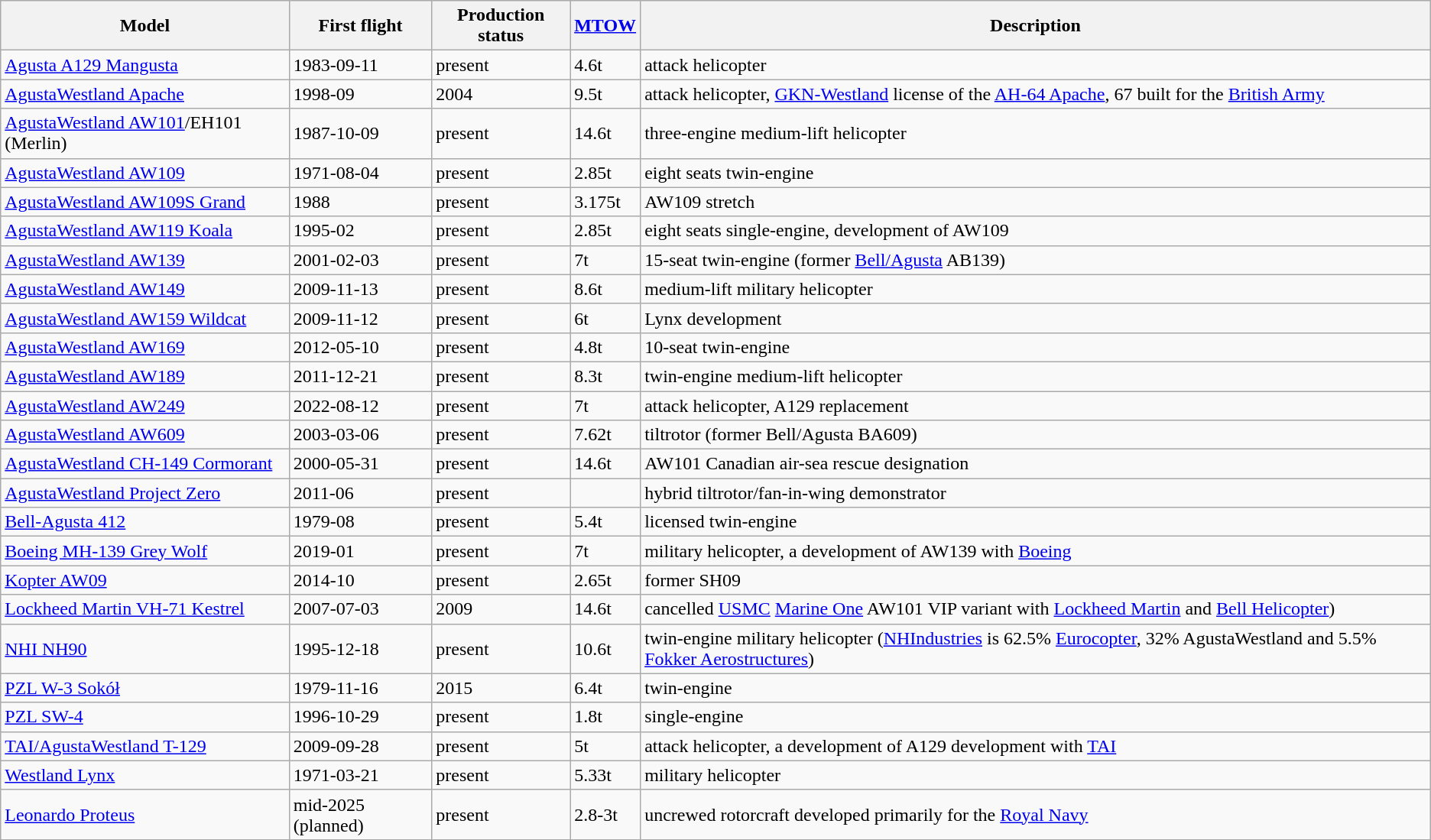<table class="wikitable sortable">
<tr>
<th>Model</th>
<th data-sort-type="isoDate">First flight</th>
<th>Production status</th>
<th><a href='#'>MTOW</a></th>
<th>Description</th>
</tr>
<tr>
<td><a href='#'>Agusta A129 Mangusta</a></td>
<td>1983-09-11</td>
<td>present</td>
<td>4.6t</td>
<td>attack helicopter</td>
</tr>
<tr>
<td><a href='#'>AgustaWestland Apache</a></td>
<td>1998-09</td>
<td>2004</td>
<td>9.5t</td>
<td>attack helicopter, <a href='#'>GKN-Westland</a> license of the <a href='#'>AH-64 Apache</a>, 67 built for the <a href='#'>British Army</a></td>
</tr>
<tr>
<td><a href='#'>AgustaWestland AW101</a>/EH101 (Merlin)</td>
<td>1987-10-09</td>
<td>present</td>
<td>14.6t</td>
<td>three-engine medium-lift helicopter</td>
</tr>
<tr>
<td><a href='#'>AgustaWestland AW109</a></td>
<td>1971-08-04</td>
<td>present</td>
<td>2.85t</td>
<td>eight seats twin-engine</td>
</tr>
<tr>
<td><a href='#'>AgustaWestland AW109S Grand</a></td>
<td>1988</td>
<td>present</td>
<td>3.175t</td>
<td>AW109 stretch</td>
</tr>
<tr>
<td><a href='#'>AgustaWestland AW119 Koala</a></td>
<td>1995-02</td>
<td>present</td>
<td>2.85t</td>
<td>eight seats single-engine, development of AW109</td>
</tr>
<tr>
<td><a href='#'>AgustaWestland AW139</a></td>
<td>2001-02-03</td>
<td>present</td>
<td>7t</td>
<td>15-seat twin-engine (former <a href='#'>Bell/Agusta</a> AB139)</td>
</tr>
<tr>
<td><a href='#'>AgustaWestland AW149</a></td>
<td>2009-11-13</td>
<td>present</td>
<td>8.6t</td>
<td>medium-lift military helicopter</td>
</tr>
<tr>
<td><a href='#'>AgustaWestland AW159 Wildcat</a></td>
<td>2009-11-12</td>
<td>present</td>
<td>6t</td>
<td>Lynx development</td>
</tr>
<tr>
<td><a href='#'>AgustaWestland AW169</a></td>
<td>2012-05-10</td>
<td>present</td>
<td>4.8t</td>
<td>10-seat twin-engine</td>
</tr>
<tr>
<td><a href='#'>AgustaWestland AW189</a></td>
<td>2011-12-21</td>
<td>present</td>
<td>8.3t</td>
<td>twin-engine medium-lift helicopter</td>
</tr>
<tr>
<td><a href='#'>AgustaWestland AW249</a></td>
<td>2022-08-12</td>
<td>present</td>
<td>7t</td>
<td>attack helicopter, A129 replacement</td>
</tr>
<tr>
<td><a href='#'>AgustaWestland AW609</a></td>
<td>2003-03-06</td>
<td>present</td>
<td>7.62t</td>
<td>tiltrotor (former Bell/Agusta BA609)</td>
</tr>
<tr>
<td><a href='#'>AgustaWestland CH-149 Cormorant</a></td>
<td>2000-05-31</td>
<td>present</td>
<td>14.6t</td>
<td>AW101 Canadian air-sea rescue designation</td>
</tr>
<tr>
<td><a href='#'>AgustaWestland Project Zero</a></td>
<td>2011-06</td>
<td>present</td>
<td></td>
<td>hybrid tiltrotor/fan-in-wing demonstrator</td>
</tr>
<tr>
<td><a href='#'>Bell-Agusta 412</a></td>
<td>1979-08</td>
<td>present</td>
<td>5.4t</td>
<td>licensed twin-engine</td>
</tr>
<tr>
<td><a href='#'>Boeing MH-139 Grey Wolf</a></td>
<td>2019-01</td>
<td>present</td>
<td>7t</td>
<td>military helicopter, a development of AW139 with <a href='#'>Boeing</a></td>
</tr>
<tr>
<td><a href='#'>Kopter AW09</a></td>
<td>2014-10</td>
<td>present</td>
<td>2.65t</td>
<td>former SH09</td>
</tr>
<tr>
<td><a href='#'>Lockheed Martin VH-71 Kestrel</a></td>
<td>2007-07-03</td>
<td>2009</td>
<td>14.6t</td>
<td>cancelled <a href='#'>USMC</a> <a href='#'>Marine One</a> AW101 VIP variant with <a href='#'>Lockheed Martin</a> and <a href='#'>Bell Helicopter</a>)</td>
</tr>
<tr>
<td><a href='#'>NHI NH90</a></td>
<td>1995-12-18</td>
<td>present</td>
<td>10.6t</td>
<td>twin-engine military helicopter (<a href='#'>NHIndustries</a> is 62.5% <a href='#'>Eurocopter</a>, 32% AgustaWestland and 5.5% <a href='#'>Fokker Aerostructures</a>)</td>
</tr>
<tr>
<td><a href='#'>PZL W-3 Sokół</a></td>
<td>1979-11-16</td>
<td>2015</td>
<td>6.4t</td>
<td>twin-engine</td>
</tr>
<tr>
<td><a href='#'>PZL SW-4</a></td>
<td>1996-10-29</td>
<td>present</td>
<td>1.8t</td>
<td>single-engine</td>
</tr>
<tr>
<td><a href='#'>TAI/AgustaWestland T-129</a></td>
<td>2009-09-28</td>
<td>present</td>
<td>5t</td>
<td>attack helicopter, a development of A129 development with <a href='#'>TAI</a></td>
</tr>
<tr>
<td><a href='#'>Westland Lynx</a></td>
<td>1971-03-21</td>
<td>present</td>
<td>5.33t</td>
<td>military helicopter</td>
</tr>
<tr>
<td><a href='#'>Leonardo Proteus</a></td>
<td>mid-2025 (planned)</td>
<td>present</td>
<td>2.8-3t</td>
<td>uncrewed rotorcraft developed primarily for the <a href='#'>Royal Navy</a></td>
</tr>
</table>
